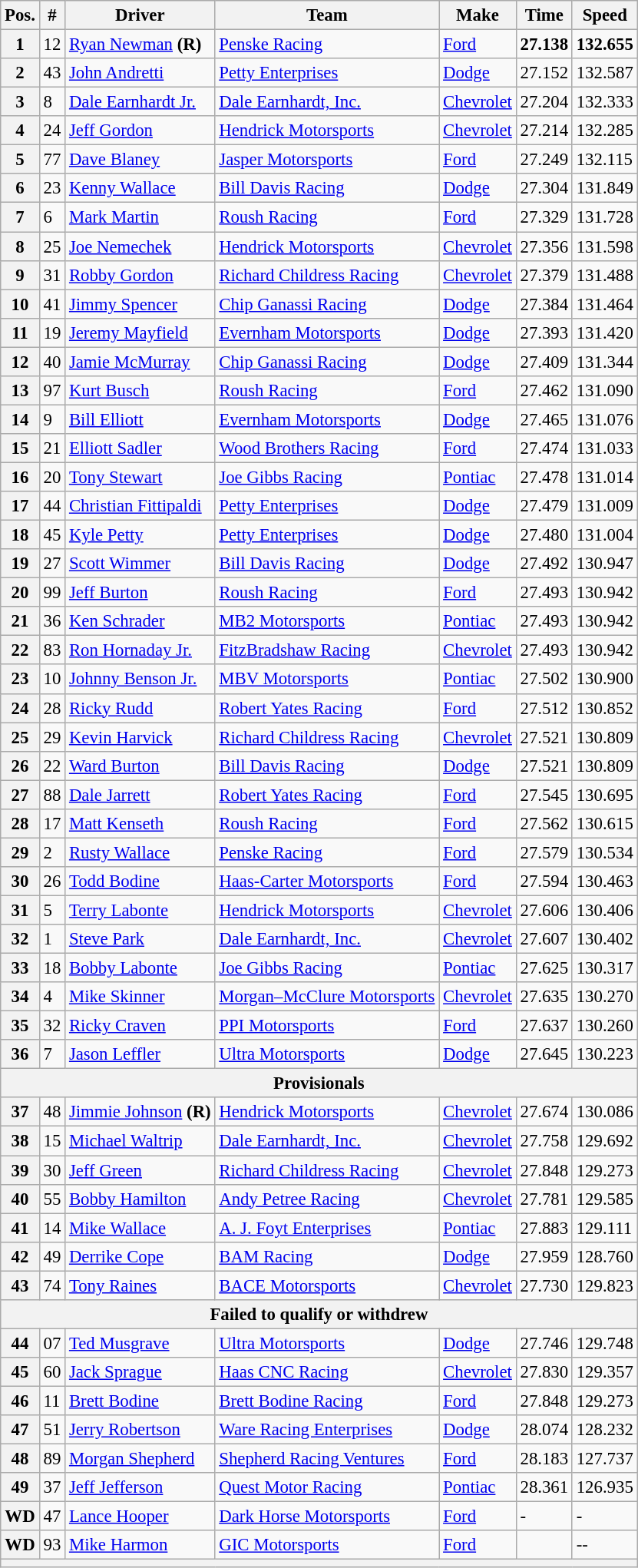<table class="wikitable" style="font-size:95%">
<tr>
<th>Pos.</th>
<th>#</th>
<th>Driver</th>
<th>Team</th>
<th>Make</th>
<th>Time</th>
<th>Speed</th>
</tr>
<tr>
<th>1</th>
<td>12</td>
<td><a href='#'>Ryan Newman</a> <strong>(R)</strong></td>
<td><a href='#'>Penske Racing</a></td>
<td><a href='#'>Ford</a></td>
<td><strong>27.138</strong></td>
<td><strong>132.655</strong></td>
</tr>
<tr>
<th>2</th>
<td>43</td>
<td><a href='#'>John Andretti</a></td>
<td><a href='#'>Petty Enterprises</a></td>
<td><a href='#'>Dodge</a></td>
<td>27.152</td>
<td>132.587</td>
</tr>
<tr>
<th>3</th>
<td>8</td>
<td><a href='#'>Dale Earnhardt Jr.</a></td>
<td><a href='#'>Dale Earnhardt, Inc.</a></td>
<td><a href='#'>Chevrolet</a></td>
<td>27.204</td>
<td>132.333</td>
</tr>
<tr>
<th>4</th>
<td>24</td>
<td><a href='#'>Jeff Gordon</a></td>
<td><a href='#'>Hendrick Motorsports</a></td>
<td><a href='#'>Chevrolet</a></td>
<td>27.214</td>
<td>132.285</td>
</tr>
<tr>
<th>5</th>
<td>77</td>
<td><a href='#'>Dave Blaney</a></td>
<td><a href='#'>Jasper Motorsports</a></td>
<td><a href='#'>Ford</a></td>
<td>27.249</td>
<td>132.115</td>
</tr>
<tr>
<th>6</th>
<td>23</td>
<td><a href='#'>Kenny Wallace</a></td>
<td><a href='#'>Bill Davis Racing</a></td>
<td><a href='#'>Dodge</a></td>
<td>27.304</td>
<td>131.849</td>
</tr>
<tr>
<th>7</th>
<td>6</td>
<td><a href='#'>Mark Martin</a></td>
<td><a href='#'>Roush Racing</a></td>
<td><a href='#'>Ford</a></td>
<td>27.329</td>
<td>131.728</td>
</tr>
<tr>
<th>8</th>
<td>25</td>
<td><a href='#'>Joe Nemechek</a></td>
<td><a href='#'>Hendrick Motorsports</a></td>
<td><a href='#'>Chevrolet</a></td>
<td>27.356</td>
<td>131.598</td>
</tr>
<tr>
<th>9</th>
<td>31</td>
<td><a href='#'>Robby Gordon</a></td>
<td><a href='#'>Richard Childress Racing</a></td>
<td><a href='#'>Chevrolet</a></td>
<td>27.379</td>
<td>131.488</td>
</tr>
<tr>
<th>10</th>
<td>41</td>
<td><a href='#'>Jimmy Spencer</a></td>
<td><a href='#'>Chip Ganassi Racing</a></td>
<td><a href='#'>Dodge</a></td>
<td>27.384</td>
<td>131.464</td>
</tr>
<tr>
<th>11</th>
<td>19</td>
<td><a href='#'>Jeremy Mayfield</a></td>
<td><a href='#'>Evernham Motorsports</a></td>
<td><a href='#'>Dodge</a></td>
<td>27.393</td>
<td>131.420</td>
</tr>
<tr>
<th>12</th>
<td>40</td>
<td><a href='#'>Jamie McMurray</a></td>
<td><a href='#'>Chip Ganassi Racing</a></td>
<td><a href='#'>Dodge</a></td>
<td>27.409</td>
<td>131.344</td>
</tr>
<tr>
<th>13</th>
<td>97</td>
<td><a href='#'>Kurt Busch</a></td>
<td><a href='#'>Roush Racing</a></td>
<td><a href='#'>Ford</a></td>
<td>27.462</td>
<td>131.090</td>
</tr>
<tr>
<th>14</th>
<td>9</td>
<td><a href='#'>Bill Elliott</a></td>
<td><a href='#'>Evernham Motorsports</a></td>
<td><a href='#'>Dodge</a></td>
<td>27.465</td>
<td>131.076</td>
</tr>
<tr>
<th>15</th>
<td>21</td>
<td><a href='#'>Elliott Sadler</a></td>
<td><a href='#'>Wood Brothers Racing</a></td>
<td><a href='#'>Ford</a></td>
<td>27.474</td>
<td>131.033</td>
</tr>
<tr>
<th>16</th>
<td>20</td>
<td><a href='#'>Tony Stewart</a></td>
<td><a href='#'>Joe Gibbs Racing</a></td>
<td><a href='#'>Pontiac</a></td>
<td>27.478</td>
<td>131.014</td>
</tr>
<tr>
<th>17</th>
<td>44</td>
<td><a href='#'>Christian Fittipaldi</a></td>
<td><a href='#'>Petty Enterprises</a></td>
<td><a href='#'>Dodge</a></td>
<td>27.479</td>
<td>131.009</td>
</tr>
<tr>
<th>18</th>
<td>45</td>
<td><a href='#'>Kyle Petty</a></td>
<td><a href='#'>Petty Enterprises</a></td>
<td><a href='#'>Dodge</a></td>
<td>27.480</td>
<td>131.004</td>
</tr>
<tr>
<th>19</th>
<td>27</td>
<td><a href='#'>Scott Wimmer</a></td>
<td><a href='#'>Bill Davis Racing</a></td>
<td><a href='#'>Dodge</a></td>
<td>27.492</td>
<td>130.947</td>
</tr>
<tr>
<th>20</th>
<td>99</td>
<td><a href='#'>Jeff Burton</a></td>
<td><a href='#'>Roush Racing</a></td>
<td><a href='#'>Ford</a></td>
<td>27.493</td>
<td>130.942</td>
</tr>
<tr>
<th>21</th>
<td>36</td>
<td><a href='#'>Ken Schrader</a></td>
<td><a href='#'>MB2 Motorsports</a></td>
<td><a href='#'>Pontiac</a></td>
<td>27.493</td>
<td>130.942</td>
</tr>
<tr>
<th>22</th>
<td>83</td>
<td><a href='#'>Ron Hornaday Jr.</a></td>
<td><a href='#'>FitzBradshaw Racing</a></td>
<td><a href='#'>Chevrolet</a></td>
<td>27.493</td>
<td>130.942</td>
</tr>
<tr>
<th>23</th>
<td>10</td>
<td><a href='#'>Johnny Benson Jr.</a></td>
<td><a href='#'>MBV Motorsports</a></td>
<td><a href='#'>Pontiac</a></td>
<td>27.502</td>
<td>130.900</td>
</tr>
<tr>
<th>24</th>
<td>28</td>
<td><a href='#'>Ricky Rudd</a></td>
<td><a href='#'>Robert Yates Racing</a></td>
<td><a href='#'>Ford</a></td>
<td>27.512</td>
<td>130.852</td>
</tr>
<tr>
<th>25</th>
<td>29</td>
<td><a href='#'>Kevin Harvick</a></td>
<td><a href='#'>Richard Childress Racing</a></td>
<td><a href='#'>Chevrolet</a></td>
<td>27.521</td>
<td>130.809</td>
</tr>
<tr>
<th>26</th>
<td>22</td>
<td><a href='#'>Ward Burton</a></td>
<td><a href='#'>Bill Davis Racing</a></td>
<td><a href='#'>Dodge</a></td>
<td>27.521</td>
<td>130.809</td>
</tr>
<tr>
<th>27</th>
<td>88</td>
<td><a href='#'>Dale Jarrett</a></td>
<td><a href='#'>Robert Yates Racing</a></td>
<td><a href='#'>Ford</a></td>
<td>27.545</td>
<td>130.695</td>
</tr>
<tr>
<th>28</th>
<td>17</td>
<td><a href='#'>Matt Kenseth</a></td>
<td><a href='#'>Roush Racing</a></td>
<td><a href='#'>Ford</a></td>
<td>27.562</td>
<td>130.615</td>
</tr>
<tr>
<th>29</th>
<td>2</td>
<td><a href='#'>Rusty Wallace</a></td>
<td><a href='#'>Penske Racing</a></td>
<td><a href='#'>Ford</a></td>
<td>27.579</td>
<td>130.534</td>
</tr>
<tr>
<th>30</th>
<td>26</td>
<td><a href='#'>Todd Bodine</a></td>
<td><a href='#'>Haas-Carter Motorsports</a></td>
<td><a href='#'>Ford</a></td>
<td>27.594</td>
<td>130.463</td>
</tr>
<tr>
<th>31</th>
<td>5</td>
<td><a href='#'>Terry Labonte</a></td>
<td><a href='#'>Hendrick Motorsports</a></td>
<td><a href='#'>Chevrolet</a></td>
<td>27.606</td>
<td>130.406</td>
</tr>
<tr>
<th>32</th>
<td>1</td>
<td><a href='#'>Steve Park</a></td>
<td><a href='#'>Dale Earnhardt, Inc.</a></td>
<td><a href='#'>Chevrolet</a></td>
<td>27.607</td>
<td>130.402</td>
</tr>
<tr>
<th>33</th>
<td>18</td>
<td><a href='#'>Bobby Labonte</a></td>
<td><a href='#'>Joe Gibbs Racing</a></td>
<td><a href='#'>Pontiac</a></td>
<td>27.625</td>
<td>130.317</td>
</tr>
<tr>
<th>34</th>
<td>4</td>
<td><a href='#'>Mike Skinner</a></td>
<td><a href='#'>Morgan–McClure Motorsports</a></td>
<td><a href='#'>Chevrolet</a></td>
<td>27.635</td>
<td>130.270</td>
</tr>
<tr>
<th>35</th>
<td>32</td>
<td><a href='#'>Ricky Craven</a></td>
<td><a href='#'>PPI Motorsports</a></td>
<td><a href='#'>Ford</a></td>
<td>27.637</td>
<td>130.260</td>
</tr>
<tr>
<th>36</th>
<td>7</td>
<td><a href='#'>Jason Leffler</a></td>
<td><a href='#'>Ultra Motorsports</a></td>
<td><a href='#'>Dodge</a></td>
<td>27.645</td>
<td>130.223</td>
</tr>
<tr>
<th colspan="7">Provisionals</th>
</tr>
<tr>
<th>37</th>
<td>48</td>
<td><a href='#'>Jimmie Johnson</a> <strong>(R)</strong></td>
<td><a href='#'>Hendrick Motorsports</a></td>
<td><a href='#'>Chevrolet</a></td>
<td>27.674</td>
<td>130.086</td>
</tr>
<tr>
<th>38</th>
<td>15</td>
<td><a href='#'>Michael Waltrip</a></td>
<td><a href='#'>Dale Earnhardt, Inc.</a></td>
<td><a href='#'>Chevrolet</a></td>
<td>27.758</td>
<td>129.692</td>
</tr>
<tr>
<th>39</th>
<td>30</td>
<td><a href='#'>Jeff Green</a></td>
<td><a href='#'>Richard Childress Racing</a></td>
<td><a href='#'>Chevrolet</a></td>
<td>27.848</td>
<td>129.273</td>
</tr>
<tr>
<th>40</th>
<td>55</td>
<td><a href='#'>Bobby Hamilton</a></td>
<td><a href='#'>Andy Petree Racing</a></td>
<td><a href='#'>Chevrolet</a></td>
<td>27.781</td>
<td>129.585</td>
</tr>
<tr>
<th>41</th>
<td>14</td>
<td><a href='#'>Mike Wallace</a></td>
<td><a href='#'>A. J. Foyt Enterprises</a></td>
<td><a href='#'>Pontiac</a></td>
<td>27.883</td>
<td>129.111</td>
</tr>
<tr>
<th>42</th>
<td>49</td>
<td><a href='#'>Derrike Cope</a></td>
<td><a href='#'>BAM Racing</a></td>
<td><a href='#'>Dodge</a></td>
<td>27.959</td>
<td>128.760</td>
</tr>
<tr>
<th>43</th>
<td>74</td>
<td><a href='#'>Tony Raines</a></td>
<td><a href='#'>BACE Motorsports</a></td>
<td><a href='#'>Chevrolet</a></td>
<td>27.730</td>
<td>129.823</td>
</tr>
<tr>
<th colspan="7">Failed to qualify or withdrew</th>
</tr>
<tr>
<th>44</th>
<td>07</td>
<td><a href='#'>Ted Musgrave</a></td>
<td><a href='#'>Ultra Motorsports</a></td>
<td><a href='#'>Dodge</a></td>
<td>27.746</td>
<td>129.748</td>
</tr>
<tr>
<th>45</th>
<td>60</td>
<td><a href='#'>Jack Sprague</a></td>
<td><a href='#'>Haas CNC Racing</a></td>
<td><a href='#'>Chevrolet</a></td>
<td>27.830</td>
<td>129.357</td>
</tr>
<tr>
<th>46</th>
<td>11</td>
<td><a href='#'>Brett Bodine</a></td>
<td><a href='#'>Brett Bodine Racing</a></td>
<td><a href='#'>Ford</a></td>
<td>27.848</td>
<td>129.273</td>
</tr>
<tr>
<th>47</th>
<td>51</td>
<td><a href='#'>Jerry Robertson</a></td>
<td><a href='#'>Ware Racing Enterprises</a></td>
<td><a href='#'>Dodge</a></td>
<td>28.074</td>
<td>128.232</td>
</tr>
<tr>
<th>48</th>
<td>89</td>
<td><a href='#'>Morgan Shepherd</a></td>
<td><a href='#'>Shepherd Racing Ventures</a></td>
<td><a href='#'>Ford</a></td>
<td>28.183</td>
<td>127.737</td>
</tr>
<tr>
<th>49</th>
<td>37</td>
<td><a href='#'>Jeff Jefferson</a></td>
<td><a href='#'>Quest Motor Racing</a></td>
<td><a href='#'>Pontiac</a></td>
<td>28.361</td>
<td>126.935</td>
</tr>
<tr>
<th>WD</th>
<td>47</td>
<td><a href='#'>Lance Hooper</a></td>
<td><a href='#'>Dark Horse Motorsports</a></td>
<td><a href='#'>Ford</a></td>
<td>-</td>
<td>-</td>
</tr>
<tr>
<th>WD</th>
<td>93</td>
<td><a href='#'>Mike Harmon</a></td>
<td><a href='#'>GIC Motorsports</a></td>
<td><a href='#'>Ford</a></td>
<td></td>
<td>--</td>
</tr>
<tr>
<th colspan="7"></th>
</tr>
</table>
